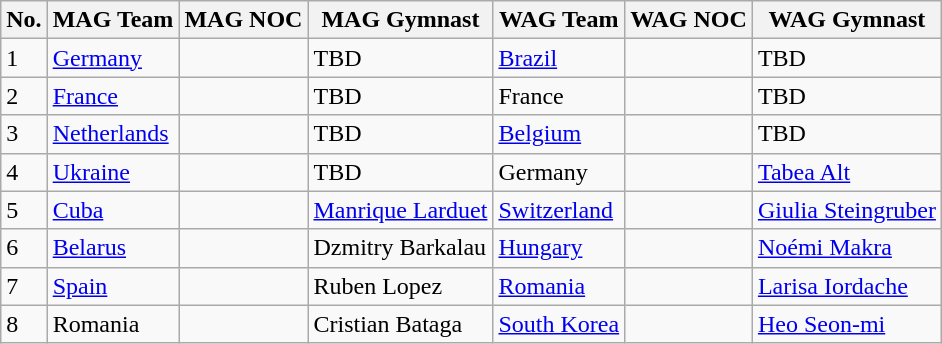<table class="wikitable">
<tr>
<th>No.</th>
<th>MAG Team</th>
<th>MAG NOC</th>
<th>MAG Gymnast</th>
<th>WAG Team</th>
<th>WAG NOC</th>
<th>WAG Gymnast</th>
</tr>
<tr>
<td>1</td>
<td><a href='#'>Germany</a></td>
<td></td>
<td>TBD</td>
<td><a href='#'>Brazil</a></td>
<td></td>
<td>TBD</td>
</tr>
<tr>
<td>2</td>
<td><a href='#'>France</a></td>
<td></td>
<td>TBD</td>
<td>France</td>
<td></td>
<td>TBD</td>
</tr>
<tr>
<td>3</td>
<td><a href='#'>Netherlands</a></td>
<td></td>
<td>TBD</td>
<td><a href='#'>Belgium</a></td>
<td></td>
<td>TBD</td>
</tr>
<tr>
<td>4</td>
<td><a href='#'>Ukraine</a></td>
<td></td>
<td>TBD</td>
<td>Germany</td>
<td></td>
<td><a href='#'>Tabea Alt</a></td>
</tr>
<tr>
<td>5</td>
<td><a href='#'>Cuba</a></td>
<td></td>
<td><a href='#'>Manrique Larduet</a></td>
<td><a href='#'>Switzerland</a></td>
<td></td>
<td><a href='#'>Giulia Steingruber</a></td>
</tr>
<tr>
<td>6</td>
<td><a href='#'>Belarus</a></td>
<td></td>
<td>Dzmitry Barkalau</td>
<td><a href='#'>Hungary</a></td>
<td></td>
<td><a href='#'>Noémi Makra</a></td>
</tr>
<tr>
<td>7</td>
<td><a href='#'>Spain</a></td>
<td></td>
<td>Ruben Lopez</td>
<td><a href='#'>Romania</a></td>
<td></td>
<td><a href='#'>Larisa Iordache</a></td>
</tr>
<tr>
<td>8</td>
<td>Romania</td>
<td></td>
<td>Cristian Bataga</td>
<td><a href='#'>South Korea</a></td>
<td></td>
<td><a href='#'>Heo Seon-mi</a></td>
</tr>
</table>
